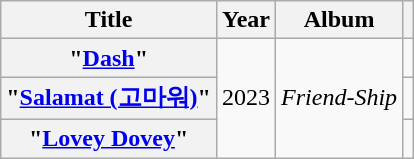<table class="wikitable plainrowheaders" style="text-align:center">
<tr>
<th scope="col">Title</th>
<th scope="col">Year</th>
<th scope="col">Album</th>
<th scope="col"></th>
</tr>
<tr>
<th scope="row">"<a href='#'>Dash</a>"</th>
<td rowspan="3">2023</td>
<td rowspan="3"><em>Friend-Ship</em></td>
<td></td>
</tr>
<tr>
<th scope="row">"<a href='#'>Salamat (고마워)</a>"</th>
<td></td>
</tr>
<tr>
<th scope="row" !>"<a href='#'>Lovey Dovey</a>"</th>
<td></td>
</tr>
</table>
